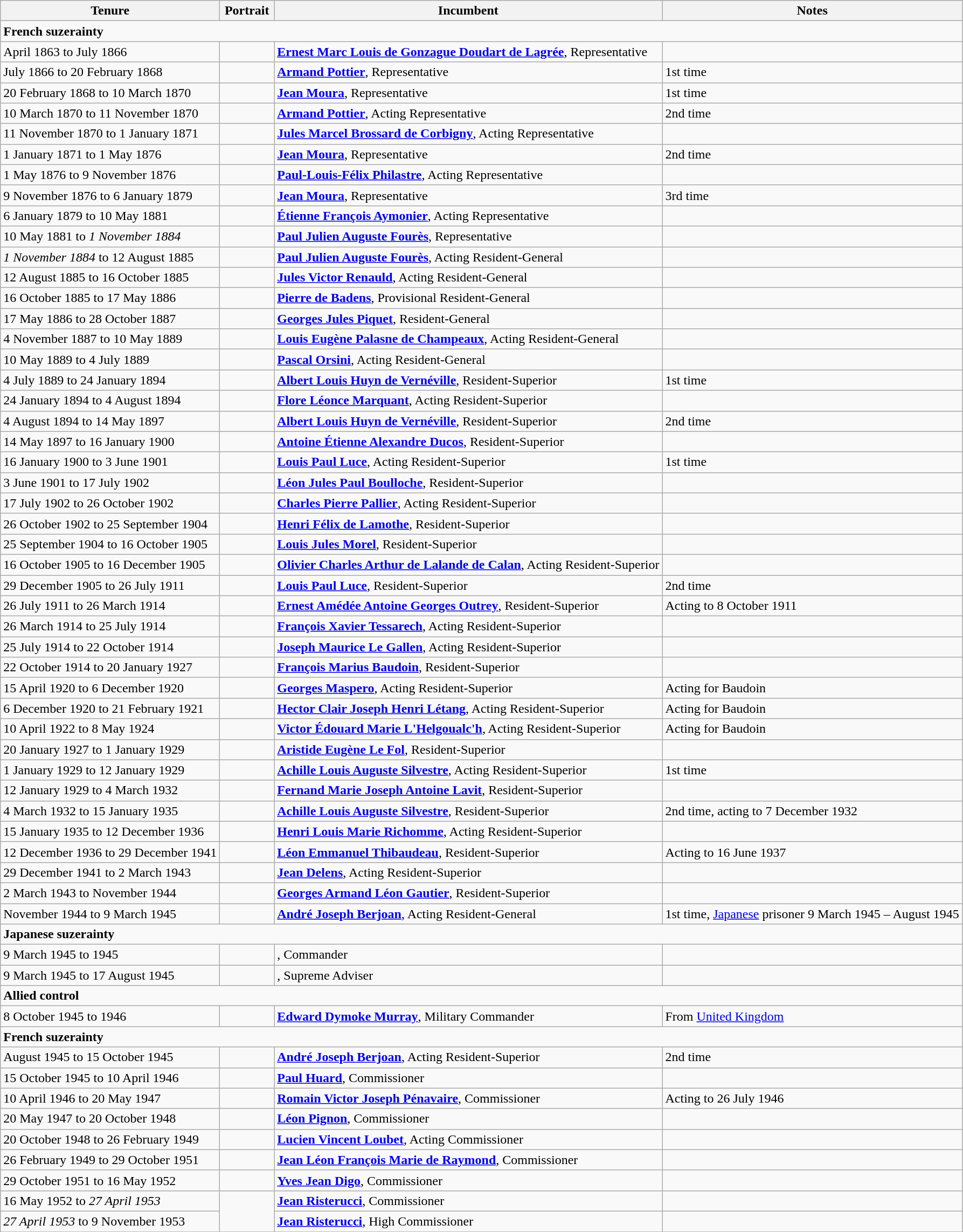<table class="wikitable">
<tr align=left>
<th>Tenure</th>
<th width=60px>Portrait</th>
<th>Incumbent</th>
<th>Notes</th>
</tr>
<tr>
<td colspan="4"><strong>French suzerainty</strong></td>
</tr>
<tr>
<td>April 1863 to July 1866</td>
<td></td>
<td><strong><a href='#'>Ernest Marc Louis de Gonzague Doudart de Lagrée</a></strong>, Representative</td>
<td></td>
</tr>
<tr>
<td>July 1866 to 20 February 1868</td>
<td></td>
<td><strong><a href='#'>Armand Pottier</a></strong>, Representative</td>
<td>1st time</td>
</tr>
<tr>
<td>20 February 1868 to 10 March 1870</td>
<td></td>
<td><strong><a href='#'>Jean Moura</a></strong>, Representative</td>
<td>1st time</td>
</tr>
<tr>
<td>10 March 1870 to 11 November 1870</td>
<td></td>
<td><strong><a href='#'>Armand Pottier</a></strong>, Acting Representative</td>
<td>2nd time</td>
</tr>
<tr>
<td>11 November 1870 to 1 January 1871</td>
<td></td>
<td><strong><a href='#'>Jules Marcel Brossard de Corbigny</a></strong>, Acting Representative</td>
<td></td>
</tr>
<tr>
<td>1 January 1871 to 1 May 1876</td>
<td></td>
<td><strong><a href='#'>Jean Moura</a></strong>, Representative</td>
<td>2nd time</td>
</tr>
<tr>
<td>1 May 1876 to 9 November 1876</td>
<td></td>
<td><strong><a href='#'>Paul-Louis-Félix Philastre</a></strong>, Acting Representative</td>
<td></td>
</tr>
<tr>
<td>9 November 1876 to 6 January 1879</td>
<td></td>
<td><strong><a href='#'>Jean Moura</a></strong>, Representative</td>
<td>3rd time</td>
</tr>
<tr>
<td>6 January 1879 to 10 May 1881</td>
<td></td>
<td><strong><a href='#'>Étienne François Aymonier</a></strong>, Acting Representative</td>
<td></td>
</tr>
<tr>
<td>10 May 1881 to <em>1 November 1884</em></td>
<td></td>
<td><strong><a href='#'>Paul Julien Auguste Fourès</a></strong>, Representative</td>
<td></td>
</tr>
<tr>
<td><em>1 November 1884</em> to 12 August 1885</td>
<td></td>
<td><strong><a href='#'>Paul Julien Auguste Fourès</a></strong>, Acting Resident-General</td>
</tr>
<tr>
<td>12 August 1885 to 16 October 1885</td>
<td></td>
<td><strong><a href='#'>Jules Victor Renauld</a></strong>, Acting Resident-General</td>
<td></td>
</tr>
<tr>
<td>16 October 1885 to 17 May 1886</td>
<td></td>
<td><strong><a href='#'>Pierre de Badens</a></strong>, Provisional Resident-General</td>
<td></td>
</tr>
<tr>
<td>17 May 1886 to 28 October 1887</td>
<td></td>
<td><strong><a href='#'>Georges Jules Piquet</a></strong>, Resident-General</td>
<td></td>
</tr>
<tr>
<td>4 November 1887 to 10 May 1889</td>
<td></td>
<td><strong><a href='#'>Louis Eugène Palasne de Champeaux</a></strong>, Acting Resident-General</td>
<td></td>
</tr>
<tr>
<td>10 May 1889 to 4 July 1889</td>
<td></td>
<td><strong><a href='#'>Pascal Orsini</a></strong>, Acting Resident-General</td>
<td></td>
</tr>
<tr>
<td>4 July 1889 to 24 January 1894</td>
<td></td>
<td><strong><a href='#'>Albert Louis Huyn de Vernéville</a></strong>, Resident-Superior</td>
<td>1st time</td>
</tr>
<tr>
<td>24 January 1894 to 4 August 1894</td>
<td></td>
<td><strong><a href='#'>Flore Léonce Marquant</a></strong>, Acting Resident-Superior</td>
<td></td>
</tr>
<tr>
<td>4 August 1894 to 14 May 1897</td>
<td></td>
<td><strong><a href='#'>Albert Louis Huyn de Vernéville</a></strong>, Resident-Superior</td>
<td>2nd time</td>
</tr>
<tr>
<td>14 May 1897 to 16 January 1900</td>
<td></td>
<td><strong><a href='#'>Antoine Étienne Alexandre Ducos</a></strong>, Resident-Superior</td>
<td></td>
</tr>
<tr>
<td>16 January 1900 to 3 June 1901</td>
<td></td>
<td><strong><a href='#'>Louis Paul Luce</a></strong>, Acting Resident-Superior</td>
<td>1st time</td>
</tr>
<tr>
<td>3 June 1901 to 17 July 1902</td>
<td></td>
<td><strong><a href='#'>Léon Jules Paul Boulloche</a></strong>, Resident-Superior</td>
<td></td>
</tr>
<tr>
<td>17 July 1902 to 26 October 1902</td>
<td></td>
<td><strong><a href='#'>Charles Pierre Pallier</a></strong>, Acting Resident-Superior</td>
<td></td>
</tr>
<tr>
<td>26 October 1902 to 25 September 1904</td>
<td></td>
<td><strong><a href='#'>Henri Félix de Lamothe</a></strong>, Resident-Superior</td>
<td></td>
</tr>
<tr>
<td>25 September 1904 to 16 October 1905</td>
<td></td>
<td><strong><a href='#'>Louis Jules Morel</a></strong>, Resident-Superior</td>
<td></td>
</tr>
<tr>
<td>16 October 1905 to 16 December 1905</td>
<td></td>
<td><strong><a href='#'>Olivier Charles Arthur de Lalande de Calan</a></strong>, Acting Resident-Superior</td>
<td></td>
</tr>
<tr>
<td>29 December 1905 to 26 July 1911</td>
<td></td>
<td><strong><a href='#'>Louis Paul Luce</a></strong>, Resident-Superior</td>
<td>2nd time</td>
</tr>
<tr>
<td>26 July 1911 to 26 March 1914</td>
<td></td>
<td><strong><a href='#'>Ernest Amédée Antoine Georges Outrey</a></strong>, Resident-Superior</td>
<td>Acting to 8 October 1911</td>
</tr>
<tr>
<td>26 March 1914 to 25 July 1914</td>
<td></td>
<td><strong><a href='#'>François Xavier Tessarech</a></strong>, Acting Resident-Superior</td>
<td></td>
</tr>
<tr>
<td>25 July 1914 to 22 October 1914</td>
<td></td>
<td><strong><a href='#'>Joseph Maurice Le Gallen</a></strong>, Acting Resident-Superior</td>
<td></td>
</tr>
<tr>
<td>22 October 1914 to 20 January 1927</td>
<td></td>
<td><strong><a href='#'>François Marius Baudoin</a></strong>, Resident-Superior</td>
<td></td>
</tr>
<tr>
<td>15 April 1920 to 6 December 1920</td>
<td></td>
<td><strong><a href='#'>Georges Maspero</a></strong>, Acting Resident-Superior</td>
<td>Acting for Baudoin</td>
</tr>
<tr>
<td>6 December 1920 to 21 February 1921</td>
<td></td>
<td><strong><a href='#'>Hector Clair Joseph Henri Létang</a></strong>, Acting Resident-Superior</td>
<td>Acting for Baudoin</td>
</tr>
<tr>
<td>10 April 1922 to 8 May 1924</td>
<td></td>
<td><strong><a href='#'>Victor Édouard Marie L'Helgoualc'h</a></strong>, Acting Resident-Superior</td>
<td>Acting for Baudoin</td>
</tr>
<tr>
<td>20 January 1927 to 1 January 1929</td>
<td></td>
<td><strong><a href='#'>Aristide Eugène Le Fol</a></strong>, Resident-Superior</td>
<td></td>
</tr>
<tr>
<td>1 January 1929 to 12 January 1929</td>
<td></td>
<td><strong><a href='#'>Achille Louis Auguste Silvestre</a></strong>, Acting Resident-Superior</td>
<td>1st time</td>
</tr>
<tr>
<td>12 January 1929 to 4 March 1932</td>
<td></td>
<td><strong><a href='#'>Fernand Marie Joseph Antoine Lavit</a></strong>, Resident-Superior</td>
<td></td>
</tr>
<tr>
<td>4 March 1932 to 15 January 1935</td>
<td></td>
<td><strong><a href='#'>Achille Louis Auguste Silvestre</a></strong>, Resident-Superior</td>
<td>2nd time, acting to 7 December 1932</td>
</tr>
<tr>
<td>15 January 1935 to 12 December 1936</td>
<td></td>
<td><strong><a href='#'>Henri Louis Marie Richomme</a></strong>, Acting Resident-Superior</td>
<td></td>
</tr>
<tr>
<td>12 December 1936 to 29 December 1941</td>
<td></td>
<td><strong><a href='#'>Léon Emmanuel Thibaudeau</a></strong>, Resident-Superior</td>
<td>Acting to 16 June 1937</td>
</tr>
<tr>
<td>29 December 1941 to 2 March 1943</td>
<td></td>
<td><strong><a href='#'>Jean Delens</a></strong>, Acting Resident-Superior</td>
<td></td>
</tr>
<tr>
<td>2 March 1943 to November 1944</td>
<td></td>
<td><strong><a href='#'>Georges Armand Léon Gautier</a></strong>, Resident-Superior</td>
<td></td>
</tr>
<tr>
<td>November 1944 to 9 March 1945</td>
<td></td>
<td><strong><a href='#'>André Joseph Berjoan</a></strong>, Acting Resident-General</td>
<td>1st time, <a href='#'>Japanese</a> prisoner 9 March 1945 – August 1945</td>
</tr>
<tr>
<td colspan="4"><strong>Japanese suzerainty</strong></td>
</tr>
<tr>
<td>9 March 1945 to 1945</td>
<td></td>
<td><strong></strong>, Commander</td>
<td></td>
</tr>
<tr>
<td>9 March 1945 to 17 August 1945</td>
<td></td>
<td><strong></strong>, Supreme Adviser</td>
<td></td>
</tr>
<tr>
<td colspan="4"><strong>Allied control</strong></td>
</tr>
<tr>
<td>8 October 1945 to 1946</td>
<td></td>
<td><strong><a href='#'>Edward Dymoke Murray</a></strong>, Military Commander</td>
<td>From <a href='#'>United Kingdom</a></td>
</tr>
<tr>
<td colspan="4"><strong>French suzerainty</strong></td>
</tr>
<tr>
<td>August 1945 to 15 October 1945</td>
<td></td>
<td><strong><a href='#'>André Joseph Berjoan</a></strong>, Acting Resident-Superior</td>
<td>2nd time</td>
</tr>
<tr>
<td>15 October 1945 to 10 April 1946</td>
<td></td>
<td><strong><a href='#'>Paul Huard</a></strong>, Commissioner</td>
<td></td>
</tr>
<tr>
<td>10 April 1946 to 20 May 1947</td>
<td></td>
<td><strong><a href='#'>Romain Victor Joseph Pénavaire</a></strong>, Commissioner</td>
<td>Acting to 26 July 1946</td>
</tr>
<tr>
<td>20 May 1947 to 20 October 1948</td>
<td></td>
<td><strong><a href='#'>Léon Pignon</a></strong>, Commissioner</td>
<td></td>
</tr>
<tr>
<td>20 October 1948 to 26 February 1949</td>
<td></td>
<td><strong><a href='#'>Lucien Vincent Loubet</a></strong>, Acting Commissioner</td>
<td></td>
</tr>
<tr>
<td>26 February 1949 to 29 October 1951</td>
<td></td>
<td><strong><a href='#'>Jean Léon François Marie de Raymond</a></strong>, Commissioner</td>
<td></td>
</tr>
<tr>
<td>29 October 1951 to 16 May 1952</td>
<td></td>
<td><strong><a href='#'>Yves Jean Digo</a></strong>, Commissioner</td>
<td></td>
</tr>
<tr>
<td>16 May 1952 to <em>27 April 1953</em></td>
<td rowspan=2></td>
<td><strong><a href='#'>Jean Risterucci</a></strong>, Commissioner</td>
<td></td>
</tr>
<tr>
<td><em>27 April 1953</em> to 9 November 1953</td>
<td><strong><a href='#'>Jean Risterucci</a></strong>, High Commissioner</td>
<td></td>
</tr>
<tr>
</tr>
</table>
